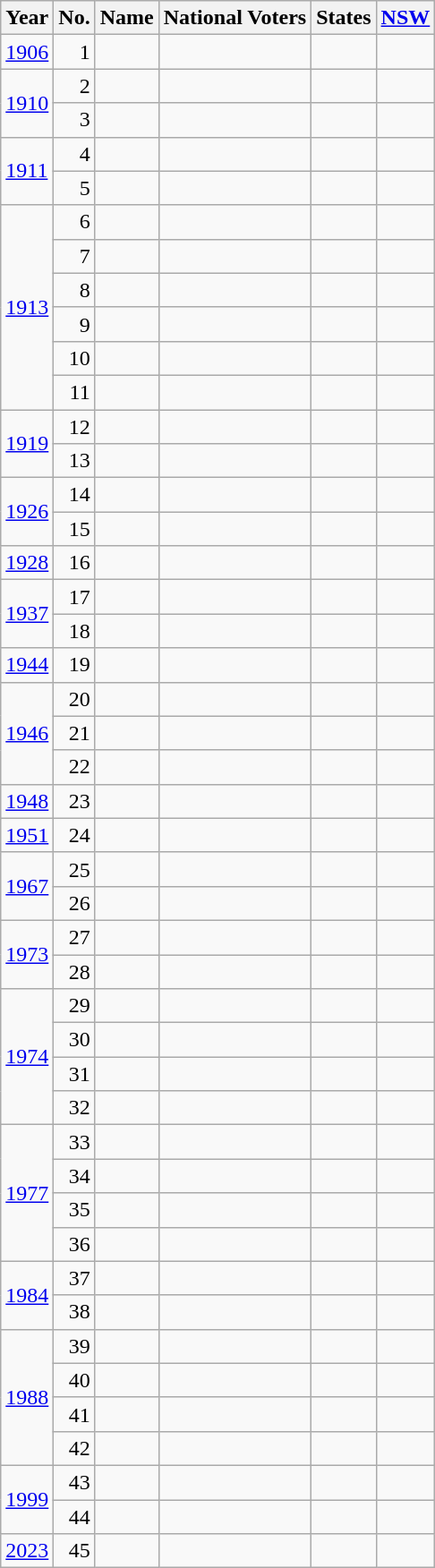<table class="wikitable sortable">
<tr>
<th align="left">Year</th>
<th align="right">No.</th>
<th align="left">Name</th>
<th>National Voters</th>
<th>States</th>
<th algin="center"><a href='#'>NSW</a></th>
</tr>
<tr>
<td><a href='#'>1906</a></td>
<td align="right">1</td>
<td></td>
<td></td>
<td></td>
<td></td>
</tr>
<tr>
<td rowspan="2"><a href='#'>1910</a></td>
<td align="right">2</td>
<td></td>
<td></td>
<td></td>
<td></td>
</tr>
<tr>
<td align="right">3</td>
<td></td>
<td></td>
<td></td>
<td></td>
</tr>
<tr>
<td rowspan="2"><a href='#'>1911</a></td>
<td align="right">4</td>
<td></td>
<td></td>
<td></td>
<td></td>
</tr>
<tr>
<td align="right">5</td>
<td></td>
<td></td>
<td></td>
<td></td>
</tr>
<tr>
<td rowspan="6"><a href='#'>1913</a></td>
<td align="right">6</td>
<td></td>
<td></td>
<td></td>
<td></td>
</tr>
<tr>
<td align="right">7</td>
<td></td>
<td></td>
<td></td>
<td></td>
</tr>
<tr>
<td align="right">8</td>
<td></td>
<td></td>
<td></td>
<td></td>
</tr>
<tr>
<td align="right">9</td>
<td></td>
<td></td>
<td></td>
<td></td>
</tr>
<tr>
<td align="right">10</td>
<td></td>
<td></td>
<td></td>
<td></td>
</tr>
<tr>
<td align="right">11</td>
<td></td>
<td></td>
<td></td>
<td></td>
</tr>
<tr>
<td rowspan="2"><a href='#'>1919</a></td>
<td align="right">12</td>
<td></td>
<td></td>
<td></td>
<td></td>
</tr>
<tr>
<td align="right">13</td>
<td></td>
<td></td>
<td></td>
<td></td>
</tr>
<tr>
<td rowspan="2"><a href='#'>1926</a></td>
<td align="right">14</td>
<td></td>
<td></td>
<td></td>
<td></td>
</tr>
<tr>
<td align="right">15</td>
<td></td>
<td></td>
<td></td>
<td></td>
</tr>
<tr>
<td><a href='#'>1928</a></td>
<td align="right">16</td>
<td></td>
<td></td>
<td></td>
<td></td>
</tr>
<tr>
<td rowspan="2"><a href='#'>1937</a></td>
<td align="right">17</td>
<td></td>
<td></td>
<td></td>
<td></td>
</tr>
<tr>
<td align="right">18</td>
<td></td>
<td></td>
<td></td>
<td></td>
</tr>
<tr>
<td><a href='#'>1944</a></td>
<td align="right">19</td>
<td></td>
<td></td>
<td></td>
<td></td>
</tr>
<tr>
<td rowspan="3"><a href='#'>1946</a></td>
<td align="right">20</td>
<td></td>
<td></td>
<td></td>
<td></td>
</tr>
<tr>
<td align="right">21</td>
<td></td>
<td></td>
<td></td>
<td></td>
</tr>
<tr>
<td align="right">22</td>
<td></td>
<td></td>
<td></td>
<td></td>
</tr>
<tr>
<td><a href='#'>1948</a></td>
<td align="right">23</td>
<td></td>
<td></td>
<td></td>
<td></td>
</tr>
<tr>
<td><a href='#'>1951</a></td>
<td align="right">24</td>
<td></td>
<td></td>
<td></td>
<td></td>
</tr>
<tr>
<td rowspan="2"><a href='#'>1967</a></td>
<td align="right">25</td>
<td></td>
<td></td>
<td></td>
<td></td>
</tr>
<tr>
<td align="right">26</td>
<td></td>
<td></td>
<td></td>
<td></td>
</tr>
<tr>
<td rowspan="2"><a href='#'>1973</a></td>
<td align="right">27</td>
<td></td>
<td></td>
<td></td>
<td></td>
</tr>
<tr>
<td align="right">28</td>
<td></td>
<td></td>
<td></td>
<td></td>
</tr>
<tr>
<td rowspan="4"><a href='#'>1974</a></td>
<td align="right">29</td>
<td></td>
<td></td>
<td></td>
<td></td>
</tr>
<tr>
<td align="right">30</td>
<td></td>
<td></td>
<td></td>
<td></td>
</tr>
<tr>
<td align="right">31</td>
<td></td>
<td></td>
<td></td>
<td></td>
</tr>
<tr>
<td align="right">32</td>
<td></td>
<td></td>
<td></td>
<td></td>
</tr>
<tr>
<td rowspan="4"><a href='#'>1977</a></td>
<td align="right">33</td>
<td></td>
<td></td>
<td></td>
<td></td>
</tr>
<tr>
<td align="right">34</td>
<td></td>
<td></td>
<td></td>
<td></td>
</tr>
<tr>
<td align="right">35</td>
<td></td>
<td></td>
<td></td>
<td></td>
</tr>
<tr>
<td align="right">36</td>
<td></td>
<td></td>
<td></td>
<td></td>
</tr>
<tr>
<td rowspan="2"><a href='#'>1984</a></td>
<td align="right">37</td>
<td></td>
<td></td>
<td></td>
<td></td>
</tr>
<tr>
<td align="right">38</td>
<td></td>
<td></td>
<td></td>
<td></td>
</tr>
<tr>
<td rowspan="4"><a href='#'>1988</a></td>
<td align="right">39</td>
<td></td>
<td></td>
<td></td>
<td></td>
</tr>
<tr>
<td align="right">40</td>
<td></td>
<td></td>
<td></td>
<td></td>
</tr>
<tr>
<td align="right">41</td>
<td></td>
<td></td>
<td></td>
<td></td>
</tr>
<tr>
<td align="right">42</td>
<td></td>
<td></td>
<td></td>
<td></td>
</tr>
<tr>
<td rowspan="2"><a href='#'>1999</a></td>
<td align="right">43</td>
<td></td>
<td></td>
<td></td>
<td></td>
</tr>
<tr>
<td align="right">44</td>
<td></td>
<td></td>
<td></td>
<td></td>
</tr>
<tr>
<td><a href='#'>2023</a></td>
<td align="right">45</td>
<td></td>
<td></td>
<td></td>
<td></td>
</tr>
</table>
